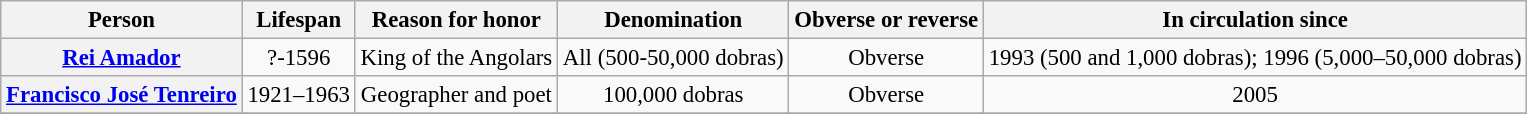<table class="wikitable" style="font-size:95%; text-align:center;">
<tr>
<th>Person</th>
<th>Lifespan</th>
<th>Reason for honor</th>
<th>Denomination</th>
<th>Obverse or reverse</th>
<th>In circulation since</th>
</tr>
<tr>
<th><a href='#'>Rei Amador</a></th>
<td>?-1596</td>
<td>King of the Angolars</td>
<td>All (500-50,000 dobras)</td>
<td>Obverse</td>
<td>1993 (500 and 1,000 dobras); 1996 (5,000–50,000 dobras)</td>
</tr>
<tr>
<th><a href='#'>Francisco José Tenreiro</a></th>
<td>1921–1963</td>
<td>Geographer and poet</td>
<td>100,000 dobras</td>
<td>Obverse</td>
<td>2005</td>
</tr>
<tr>
</tr>
</table>
